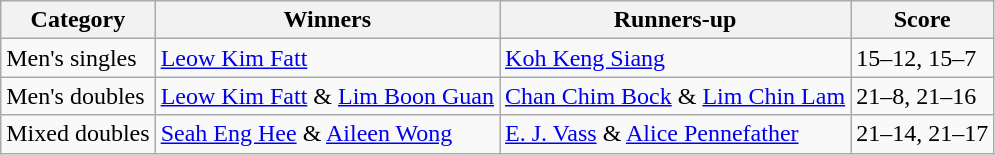<table class="wikitable">
<tr>
<th>Category</th>
<th>Winners</th>
<th>Runners-up</th>
<th>Score</th>
</tr>
<tr>
<td>Men's singles</td>
<td> <a href='#'>Leow Kim Fatt</a></td>
<td> <a href='#'>Koh Keng Siang</a></td>
<td>15–12, 15–7</td>
</tr>
<tr>
<td>Men's doubles</td>
<td> <a href='#'>Leow Kim Fatt</a> & <a href='#'>Lim Boon Guan</a></td>
<td> <a href='#'>Chan Chim Bock</a> & <a href='#'>Lim Chin Lam</a></td>
<td>21–8, 21–16</td>
</tr>
<tr>
<td>Mixed doubles</td>
<td> <a href='#'>Seah Eng Hee</a> & <a href='#'>Aileen Wong</a></td>
<td> <a href='#'>E. J. Vass</a> & <a href='#'>Alice Pennefather</a></td>
<td>21–14, 21–17</td>
</tr>
</table>
